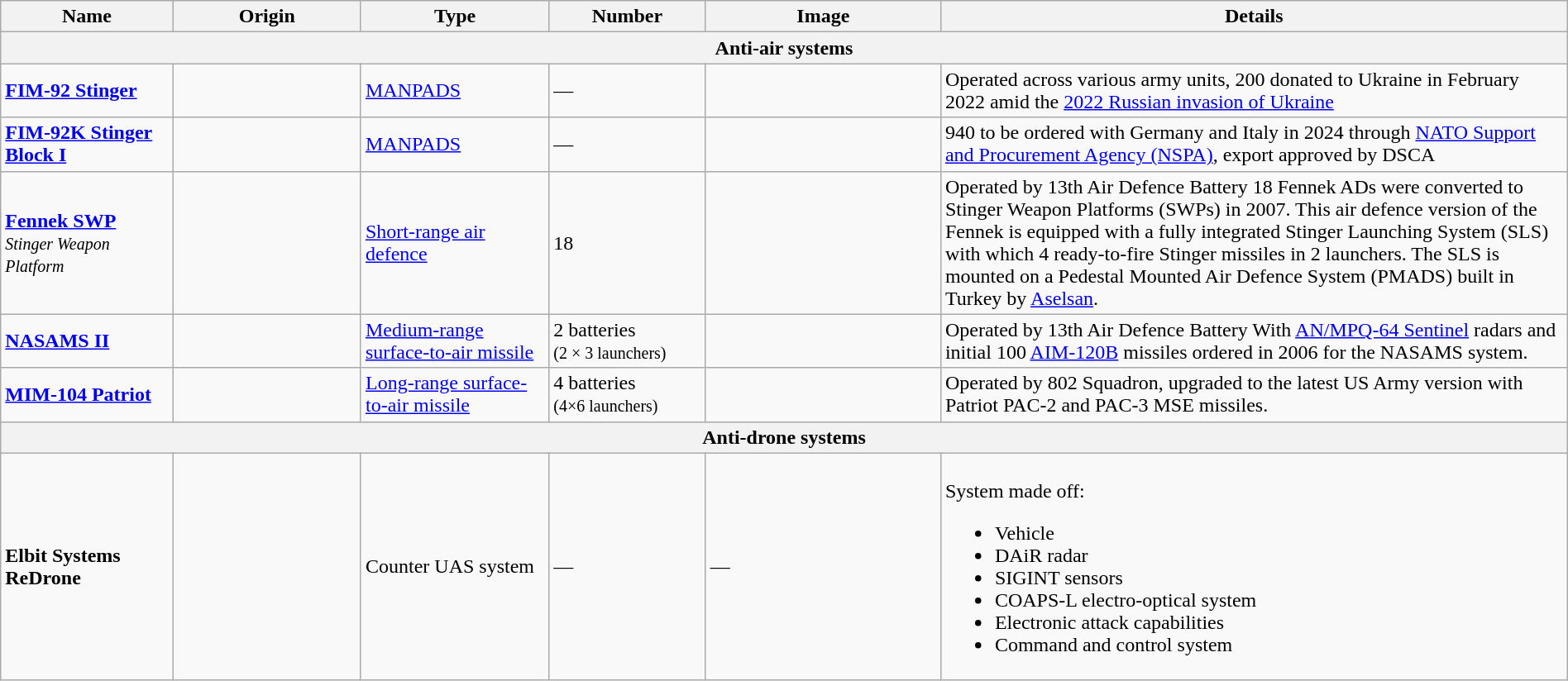<table class="wikitable" style="margin:auto; width:100%;">
<tr>
<th style="text-align: center; width:11%;">Name</th>
<th style="text-align: center; width:12%;">Origin</th>
<th style="text-align: center; width:12%;">Type</th>
<th style="text-align: center; width:10%;">Number</th>
<th style="text-align: center; width:15%;">Image</th>
<th style="text-align: center; width:40%;">Details</th>
</tr>
<tr>
<th colspan="6">Anti-air systems</th>
</tr>
<tr>
<td><strong><a href='#'>FIM-92 Stinger</a></strong></td>
<td><small></small></td>
<td><a href='#'>MANPADS</a></td>
<td>—</td>
<td></td>
<td>Operated across various army units, 200 donated to Ukraine in February 2022 amid the <a href='#'>2022 Russian invasion of Ukraine</a></td>
</tr>
<tr>
<td><strong><a href='#'>FIM-92K Stinger Block I</a></strong></td>
<td><small></small></td>
<td><a href='#'>MANPADS</a></td>
<td>—</td>
<td></td>
<td>940 to be ordered with Germany and Italy in 2024 through <a href='#'>NATO Support and Procurement Agency (NSPA)</a>, export approved by DSCA</td>
</tr>
<tr>
<td><strong><a href='#'>Fennek SWP</a></strong><br><em><small>Stinger Weapon Platform</small></em></td>
<td><small></small><br><small></small></td>
<td><a href='#'>Short-range air defence</a></td>
<td>18</td>
<td></td>
<td>Operated by 13th Air Defence Battery 18 Fennek ADs were converted to Stinger Weapon Platforms (SWPs) in 2007. This air defence version of the Fennek is equipped with a fully integrated Stinger Launching System (SLS) with which 4 ready-to-fire Stinger missiles in 2 launchers. The SLS is mounted on a Pedestal Mounted Air Defence System (PMADS) built in Turkey by <a href='#'>Aselsan</a>.</td>
</tr>
<tr>
<td><strong><a href='#'>NASAMS II</a></strong></td>
<td><small></small></td>
<td><a href='#'>Medium-range surface-to-air missile</a></td>
<td>2 batteries<br><small>(2 × 3 launchers)</small></td>
<td></td>
<td>Operated by 13th Air Defence Battery With <a href='#'>AN/MPQ-64 Sentinel</a> radars and initial 100 <a href='#'>AIM-120B</a> missiles ordered in 2006 for the NASAMS system.</td>
</tr>
<tr>
<td><strong><a href='#'>MIM-104 Patriot</a></strong></td>
<td><small></small></td>
<td><a href='#'>Long-range surface-to-air missile</a></td>
<td>4 batteries<br><small>(4×6 launchers)</small></td>
<td></td>
<td>Operated by 802 Squadron, upgraded to the latest US Army version with Patriot PAC-2 and PAC-3 MSE missiles.</td>
</tr>
<tr>
<th colspan="6">Anti-drone systems</th>
</tr>
<tr>
<td><strong>Elbit Systems ReDrone</strong></td>
<td><small></small></td>
<td>Counter UAS system</td>
<td>—</td>
<td>—</td>
<td><br>System made off:<ul><li>Vehicle</li><li>DAiR radar</li><li>SIGINT sensors</li><li>COAPS-L electro-optical system</li><li>Electronic attack capabilities</li><li>Command and control system</li></ul></td>
</tr>
</table>
